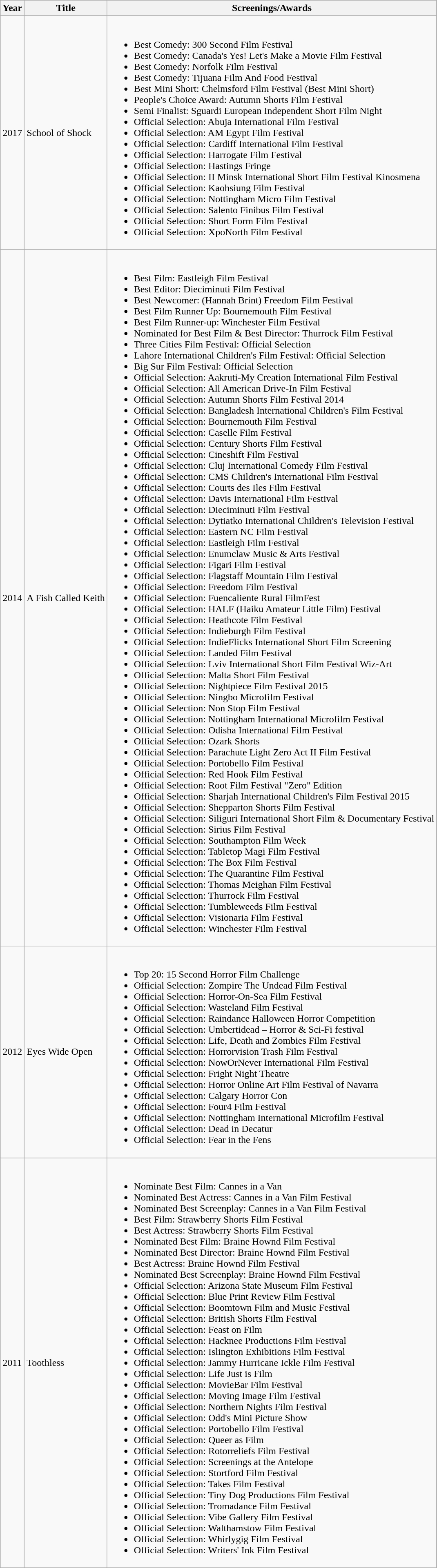<table class="wikitable">
<tr>
<th>Year</th>
<th>Title</th>
<th>Screenings/Awards</th>
</tr>
<tr>
<td>2017</td>
<td>School of Shock</td>
<td><br><ul><li>Best Comedy: 300 Second Film Festival</li><li>Best Comedy: Canada's Yes! Let's Make a Movie Film Festival</li><li>Best Comedy: Norfolk Film Festival</li><li>Best Comedy: Tijuana Film And Food Festival</li><li>Best Mini Short: Chelmsford Film Festival (Best Mini Short) </li><li>People's Choice Award: Autumn Shorts Film Festival </li><li>Semi Finalist: Sguardi European Independent Short Film Night</li><li>Official Selection: Abuja International Film Festival</li><li>Official Selection: AM Egypt Film Festival</li><li>Official Selection: Cardiff International Film Festival</li><li>Official Selection: Harrogate Film Festival</li><li>Official Selection: Hastings Fringe</li><li>Official Selection: II Minsk International Short Film Festival Kinosmena</li><li>Official Selection: Kaohsiung Film Festival</li><li>Official Selection: Nottingham Micro Film Festival</li><li>Official Selection: Salento Finibus Film Festival</li><li>Official Selection: Short Form Film Festival</li><li>Official Selection: XpoNorth Film Festival </li></ul></td>
</tr>
<tr>
<td>2014</td>
<td>A Fish Called Keith</td>
<td><br><ul><li>Best Film: Eastleigh Film Festival</li><li>Best Editor: Dieciminuti Film Festival</li><li>Best Newcomer: (Hannah Brint) Freedom Film Festival</li><li>Best Film Runner Up: Bournemouth Film Festival</li><li>Best Film Runner-up: Winchester Film Festival</li><li>Nominated for Best Film & Best Director: Thurrock Film Festival</li><li>Three Cities Film Festival: Official Selection</li><li>Lahore International Children's Film Festival: Official Selection</li><li>Big Sur Film Festival: Official Selection</li><li>Official Selection: Aakruti-My Creation International Film Festival</li><li>Official Selection: All American Drive-In Film Festival</li><li>Official Selection: Autumn Shorts Film Festival 2014</li><li>Official Selection: Bangladesh International Children's Film Festival</li><li>Official Selection: Bournemouth Film Festival</li><li>Official Selection: Caselle Film Festival</li><li>Official Selection: Century Shorts Film Festival</li><li>Official Selection: Cineshift Film Festival</li><li>Official Selection: Cluj International Comedy Film Festival</li><li>Official Selection: CMS Children's International Film Festival</li><li>Official Selection: Courts des Iles Film Festival</li><li>Official Selection: Davis International Film Festival</li><li>Official Selection: Dieciminuti Film Festival</li><li>Official Selection: Dytiatko International Children's Television Festival</li><li>Official Selection: Eastern NC Film Festival</li><li>Official Selection: Eastleigh Film Festival</li><li>Official Selection: Enumclaw Music & Arts Festival</li><li>Official Selection: Figari Film Festival</li><li>Official Selection: Flagstaff Mountain Film Festival</li><li>Official Selection: Freedom Film Festival</li><li>Official Selection: Fuencaliente Rural FilmFest</li><li>Official Selection: HALF (Haiku Amateur Little Film) Festival</li><li>Official Selection: Heathcote Film Festival</li><li>Official Selection: Indieburgh Film Festival</li><li>Official Selection: IndieFlicks International Short Film Screening</li><li>Official Selection: Landed Film Festival</li><li>Official Selection: Lviv International Short Film Festival Wiz-Art</li><li>Official Selection: Malta Short Film Festival</li><li>Official Selection: Nightpiece Film Festival 2015</li><li>Official Selection: Ningbo Microfilm Festival</li><li>Official Selection: Non Stop Film Festival</li><li>Official Selection: Nottingham International Microfilm Festival</li><li>Official Selection: Odisha International Film Festival</li><li>Official Selection: Ozark Shorts</li><li>Official Selection: Parachute Light Zero Act II Film Festival</li><li>Official Selection: Portobello Film Festival</li><li>Official Selection: Red Hook Film Festival</li><li>Official Selection: Root Film Festival "Zero" Edition</li><li>Official Selection: Sharjah International Children's Film Festival 2015</li><li>Official Selection: Shepparton Shorts Film Festival</li><li>Official Selection: Siliguri International Short Film & Documentary Festival</li><li>Official Selection: Sirius Film Festival</li><li>Official Selection: Southampton Film Week</li><li>Official Selection: Tabletop Magi Film Festival</li><li>Official Selection: The Box Film Festival</li><li>Official Selection: The Quarantine Film Festival</li><li>Official Selection: Thomas Meighan Film Festival</li><li>Official Selection: Thurrock Film Festival</li><li>Official Selection: Tumbleweeds Film Festival</li><li>Official Selection: Visionaria Film Festival</li><li>Official Selection: Winchester Film Festival</li></ul></td>
</tr>
<tr>
<td>2012</td>
<td>Eyes Wide Open</td>
<td><br><ul><li>Top 20: 15 Second Horror Film Challenge</li><li>Official Selection: Zompire The Undead Film Festival</li><li>Official Selection: Horror-On-Sea Film Festival</li><li>Official Selection: Wasteland Film Festival</li><li>Official Selection: Raindance Halloween Horror Competition</li><li>Official Selection: Umbertidead – Horror & Sci-Fi festival</li><li>Official Selection: Life, Death and Zombies Film Festival</li><li>Official Selection: Horrorvision Trash Film Festival</li><li>Official Selection: NowOrNever International Film Festival</li><li>Official Selection: Fright Night Theatre</li><li>Official Selection: Horror Online Art Film Festival of Navarra</li><li>Official Selection: Calgary Horror Con</li><li>Official Selection: Four4 Film Festival</li><li>Official Selection: Nottingham International Microfilm Festival</li><li>Official Selection: Dead in Decatur</li><li>Official Selection: Fear in the Fens</li></ul></td>
</tr>
<tr>
<td>2011</td>
<td>Toothless</td>
<td><br><ul><li>Nominate Best Film: Cannes in a Van</li><li>Nominated Best Actress: Cannes in a Van Film Festival</li><li>Nominated Best Screenplay: Cannes in a Van Film Festival</li><li>Best Film: Strawberry Shorts Film Festival</li><li>Best Actress: Strawberry Shorts Film Festival</li><li>Nominated Best Film: Braine Hownd Film Festival</li><li>Nominated Best Director: Braine Hownd Film Festival</li><li>Best Actress: Braine Hownd Film Festival</li><li>Nominated Best Screenplay: Braine Hownd Film Festival</li><li>Official Selection: Arizona State Museum Film Festival</li><li>Official Selection: Blue Print Review Film Festival</li><li>Official Selection: Boomtown Film and Music Festival</li><li>Official Selection: British Shorts Film Festival</li><li>Official Selection: Feast on Film</li><li>Official Selection: Hacknee Productions Film Festival</li><li>Official Selection: Islington Exhibitions Film Festival</li><li>Official Selection: Jammy Hurricane Ickle Film Festival</li><li>Official Selection: Life Just is Film</li><li>Official Selection: MovieBar Film Festival</li><li>Official Selection: Moving Image Film Festival</li><li>Official Selection: Northern Nights Film Festival</li><li>Official Selection: Odd's Mini Picture Show</li><li>Official Selection: Portobello Film Festival</li><li>Official Selection: Queer as Film</li><li>Official Selection: Rotorreliefs Film Festival</li><li>Official Selection: Screenings at the Antelope</li><li>Official Selection: Stortford Film Festival</li><li>Official Selection: Takes Film Festival</li><li>Official Selection: Tiny Dog Productions Film Festival</li><li>Official Selection: Tromadance Film Festival</li><li>Official Selection: Vibe Gallery Film Festival</li><li>Official Selection: Walthamstow Film Festival</li><li>Official Selection: Whirlygig Film Festival</li><li>Official Selection: Writers' Ink Film Festival</li></ul></td>
</tr>
</table>
